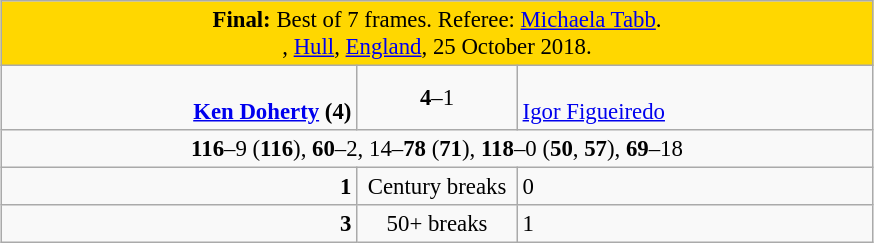<table class="wikitable" style="font-size: 95%; margin: 1em auto 1em auto;">
<tr>
<td colspan="3" align="center" bgcolor="#ffd700"><strong>Final:</strong> Best of 7 frames. Referee: <a href='#'>Michaela Tabb</a>.<br>, <a href='#'>Hull</a>, <a href='#'>England</a>, 25 October 2018.</td>
</tr>
<tr>
<td width="230" align="right"><br><strong><a href='#'>Ken Doherty</a> (4)</strong></td>
<td width="100" align="center"><strong>4</strong>–1</td>
<td width="230"><br><a href='#'>Igor Figueiredo</a></td>
</tr>
<tr>
<td colspan="3" align="center" style="font-size: 100%"><strong>116</strong>–9 (<strong>116</strong>), <strong>60</strong>–2, 14–<strong>78</strong> (<strong>71</strong>), <strong>118</strong>–0 (<strong>50</strong>, <strong>57</strong>), <strong>69</strong>–18</td>
</tr>
<tr>
<td align="right"><strong>1</strong></td>
<td align="center">Century breaks</td>
<td>0</td>
</tr>
<tr>
<td align="right"><strong>3</strong></td>
<td align="center">50+ breaks</td>
<td>1</td>
</tr>
</table>
